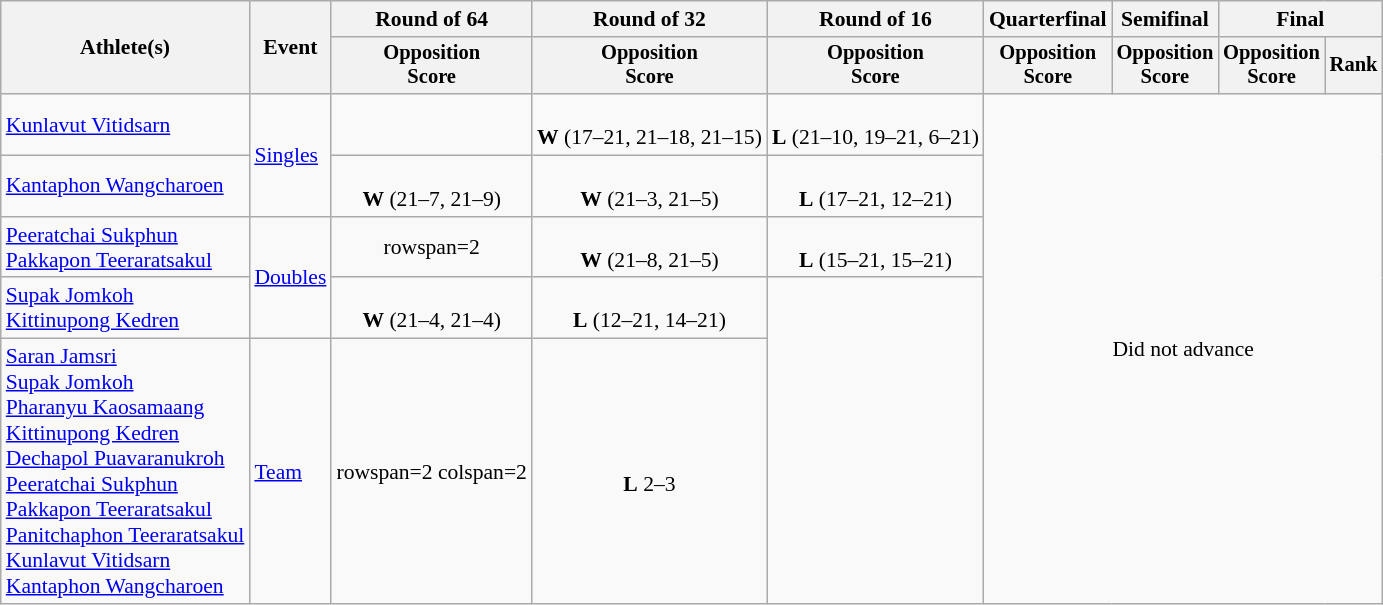<table class="wikitable" style="font-size:90%">
<tr>
<th rowspan=2>Athlete(s)</th>
<th rowspan=2>Event</th>
<th>Round of 64</th>
<th>Round of 32</th>
<th>Round of 16</th>
<th>Quarterfinal</th>
<th>Semifinal</th>
<th colspan=2>Final</th>
</tr>
<tr style="font-size:95%">
<th>Opposition<br>Score</th>
<th>Opposition<br>Score</th>
<th>Opposition<br>Score</th>
<th>Opposition<br>Score</th>
<th>Opposition<br>Score</th>
<th>Opposition<br>Score</th>
<th>Rank</th>
</tr>
<tr align=center>
<td align=left><a href='#'>Kunlavut Vitidsarn</a></td>
<td align=left rowspan="2"><a href='#'>Singles</a></td>
<td></td>
<td> <br><strong>W</strong> (17–21, 21–18, 21–15)</td>
<td> <br><strong>L</strong> (21–10, 19–21, 6–21)</td>
<td rowspan=5 colspan=4>Did not advance</td>
</tr>
<tr align=center>
<td align=left><a href='#'>Kantaphon Wangcharoen</a></td>
<td> <br><strong>W</strong> (21–7, 21–9)</td>
<td> <br><strong>W</strong> (21–3, 21–5)</td>
<td> <br><strong>L</strong> (17–21, 12–21)</td>
</tr>
<tr align=center>
<td align=left><a href='#'>Peeratchai Sukphun</a><br><a href='#'>Pakkapon Teeraratsakul</a></td>
<td align=left rowspan="2"><a href='#'>Doubles</a></td>
<td>rowspan=2 </td>
<td> <br><strong>W</strong> (21–8, 21–5)</td>
<td> <br><strong>L</strong> (15–21, 15–21)</td>
</tr>
<tr align=center>
<td align=left><a href='#'>Supak Jomkoh</a><br><a href='#'>Kittinupong Kedren</a></td>
<td> <br><strong>W</strong> (21–4, 21–4)</td>
<td> <br><strong>L</strong> (12–21, 14–21)</td>
</tr>
<tr align=center>
<td align=left><a href='#'>Saran Jamsri</a><br><a href='#'>Supak Jomkoh</a><br><a href='#'>Pharanyu Kaosamaang</a><br><a href='#'>Kittinupong Kedren</a><br><a href='#'>Dechapol Puavaranukroh</a><br><a href='#'>Peeratchai Sukphun</a><br><a href='#'>Pakkapon Teeraratsakul</a><br><a href='#'>Panitchaphon Teeraratsakul</a><br><a href='#'>Kunlavut Vitidsarn</a><br><a href='#'>Kantaphon Wangcharoen</a></td>
<td align=left><a href='#'>Team</a></td>
<td>rowspan=2 colspan=2 </td>
<td> <br><strong>L</strong> 2–3</td>
</tr>
</table>
